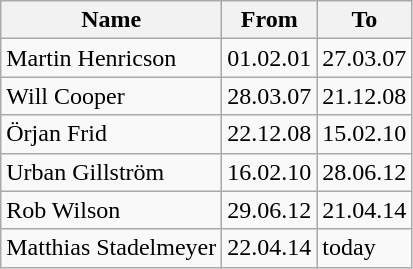<table class="wikitable">
<tr>
<th>Name</th>
<th>From</th>
<th>To</th>
</tr>
<tr>
<td>Martin Henricson</td>
<td>01.02.01</td>
<td>27.03.07</td>
</tr>
<tr>
<td>Will Cooper</td>
<td>28.03.07</td>
<td>21.12.08</td>
</tr>
<tr>
<td>Örjan Frid</td>
<td>22.12.08</td>
<td>15.02.10</td>
</tr>
<tr>
<td>Urban Gillström</td>
<td>16.02.10</td>
<td>28.06.12</td>
</tr>
<tr>
<td>Rob Wilson</td>
<td>29.06.12</td>
<td>21.04.14</td>
</tr>
<tr>
<td>Matthias Stadelmeyer</td>
<td>22.04.14</td>
<td>today</td>
</tr>
</table>
